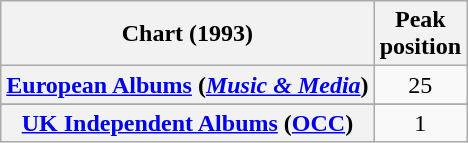<table class="wikitable sortable plainrowheaders" style="text-align:center">
<tr>
<th scope="col">Chart (1993)</th>
<th scope="col">Peak<br>position</th>
</tr>
<tr>
<th scope="row"><a href='#'>European Albums</a> (<em><a href='#'>Music & Media</a></em>)</th>
<td>25</td>
</tr>
<tr>
</tr>
<tr>
<th scope="row"><a href='#'>UK Independent Albums</a> (<a href='#'>OCC</a>)</th>
<td>1</td>
</tr>
</table>
